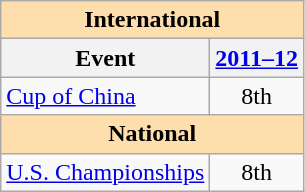<table class="wikitable" style="text-align:center">
<tr>
<th style="background-color: #ffdead; " colspan=2 align=center>International</th>
</tr>
<tr>
<th>Event</th>
<th><a href='#'>2011–12</a></th>
</tr>
<tr>
<td align=left> <a href='#'>Cup of China</a></td>
<td>8th</td>
</tr>
<tr>
<th style="background-color: #ffdead; " colspan=2 align=center>National</th>
</tr>
<tr>
<td align=left><a href='#'>U.S. Championships</a></td>
<td>8th</td>
</tr>
</table>
